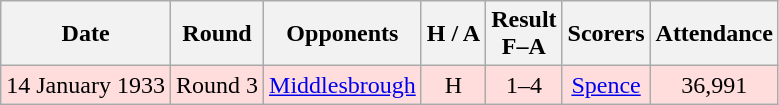<table class="wikitable" style="text-align:center">
<tr>
<th>Date</th>
<th>Round</th>
<th>Opponents</th>
<th>H / A</th>
<th>Result<br>F–A</th>
<th>Scorers</th>
<th>Attendance</th>
</tr>
<tr bgcolor="#ffdddd">
<td>14 January 1933</td>
<td>Round 3</td>
<td><a href='#'>Middlesbrough</a></td>
<td>H</td>
<td>1–4</td>
<td><a href='#'>Spence</a></td>
<td>36,991</td>
</tr>
</table>
